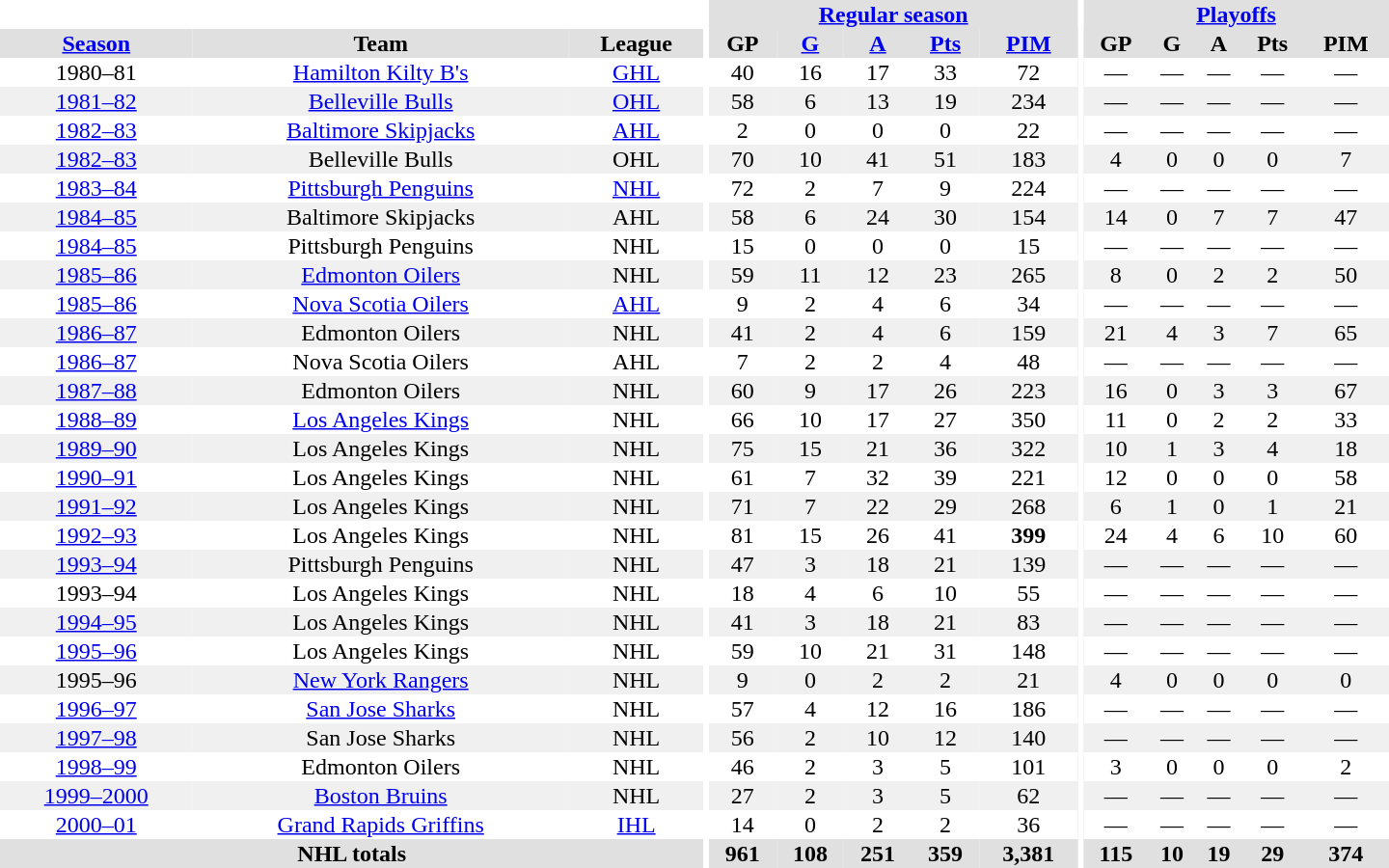<table border="0" cellpadding="1" cellspacing="0" style="text-align:center; width:60em">
<tr bgcolor="#e0e0e0">
<th colspan="3" bgcolor="#ffffff"></th>
<th rowspan="99" bgcolor="#ffffff"></th>
<th colspan="5"><a href='#'>Regular season</a></th>
<th rowspan="99" bgcolor="#ffffff"></th>
<th colspan="5"><a href='#'>Playoffs</a></th>
</tr>
<tr bgcolor="#e0e0e0">
<th><a href='#'>Season</a></th>
<th>Team</th>
<th>League</th>
<th>GP</th>
<th><a href='#'>G</a></th>
<th><a href='#'>A</a></th>
<th><a href='#'>Pts</a></th>
<th><a href='#'>PIM</a></th>
<th>GP</th>
<th>G</th>
<th>A</th>
<th>Pts</th>
<th>PIM</th>
</tr>
<tr>
<td>1980–81</td>
<td><a href='#'>Hamilton Kilty B's</a></td>
<td><a href='#'>GHL</a></td>
<td>40</td>
<td>16</td>
<td>17</td>
<td>33</td>
<td>72</td>
<td>—</td>
<td>—</td>
<td>—</td>
<td>—</td>
<td>—</td>
</tr>
<tr bgcolor="#f0f0f0">
<td><a href='#'>1981–82</a></td>
<td><a href='#'>Belleville Bulls</a></td>
<td><a href='#'>OHL</a></td>
<td>58</td>
<td>6</td>
<td>13</td>
<td>19</td>
<td>234</td>
<td>—</td>
<td>—</td>
<td>—</td>
<td>—</td>
<td>—</td>
</tr>
<tr>
<td><a href='#'>1982–83</a></td>
<td><a href='#'>Baltimore Skipjacks</a></td>
<td><a href='#'>AHL</a></td>
<td>2</td>
<td>0</td>
<td>0</td>
<td>0</td>
<td>22</td>
<td>—</td>
<td>—</td>
<td>—</td>
<td>—</td>
<td>—</td>
</tr>
<tr bgcolor="#f0f0f0">
<td><a href='#'>1982–83</a></td>
<td>Belleville Bulls</td>
<td>OHL</td>
<td>70</td>
<td>10</td>
<td>41</td>
<td>51</td>
<td>183</td>
<td>4</td>
<td>0</td>
<td>0</td>
<td>0</td>
<td>7</td>
</tr>
<tr>
<td><a href='#'>1983–84</a></td>
<td><a href='#'>Pittsburgh Penguins</a></td>
<td><a href='#'>NHL</a></td>
<td>72</td>
<td>2</td>
<td>7</td>
<td>9</td>
<td>224</td>
<td>—</td>
<td>—</td>
<td>—</td>
<td>—</td>
<td>—</td>
</tr>
<tr bgcolor="#f0f0f0">
<td><a href='#'>1984–85</a></td>
<td>Baltimore Skipjacks</td>
<td>AHL</td>
<td>58</td>
<td>6</td>
<td>24</td>
<td>30</td>
<td>154</td>
<td>14</td>
<td>0</td>
<td>7</td>
<td>7</td>
<td>47</td>
</tr>
<tr>
<td><a href='#'>1984–85</a></td>
<td>Pittsburgh Penguins</td>
<td>NHL</td>
<td>15</td>
<td>0</td>
<td>0</td>
<td>0</td>
<td>15</td>
<td>—</td>
<td>—</td>
<td>—</td>
<td>—</td>
<td>—</td>
</tr>
<tr bgcolor="#f0f0f0">
<td><a href='#'>1985–86</a></td>
<td><a href='#'>Edmonton Oilers</a></td>
<td>NHL</td>
<td>59</td>
<td>11</td>
<td>12</td>
<td>23</td>
<td>265</td>
<td>8</td>
<td>0</td>
<td>2</td>
<td>2</td>
<td>50</td>
</tr>
<tr>
<td><a href='#'>1985–86</a></td>
<td><a href='#'>Nova Scotia Oilers</a></td>
<td><a href='#'>AHL</a></td>
<td>9</td>
<td>2</td>
<td>4</td>
<td>6</td>
<td>34</td>
<td>—</td>
<td>—</td>
<td>—</td>
<td>—</td>
<td>—</td>
</tr>
<tr bgcolor="#f0f0f0">
<td><a href='#'>1986–87</a></td>
<td>Edmonton Oilers</td>
<td>NHL</td>
<td>41</td>
<td>2</td>
<td>4</td>
<td>6</td>
<td>159</td>
<td>21</td>
<td>4</td>
<td>3</td>
<td>7</td>
<td>65</td>
</tr>
<tr>
<td><a href='#'>1986–87</a></td>
<td>Nova Scotia Oilers</td>
<td>AHL</td>
<td>7</td>
<td>2</td>
<td>2</td>
<td>4</td>
<td>48</td>
<td>—</td>
<td>—</td>
<td>—</td>
<td>—</td>
<td>—</td>
</tr>
<tr bgcolor="#f0f0f0">
<td><a href='#'>1987–88</a></td>
<td>Edmonton Oilers</td>
<td>NHL</td>
<td>60</td>
<td>9</td>
<td>17</td>
<td>26</td>
<td>223</td>
<td>16</td>
<td>0</td>
<td>3</td>
<td>3</td>
<td>67</td>
</tr>
<tr>
<td><a href='#'>1988–89</a></td>
<td><a href='#'>Los Angeles Kings</a></td>
<td>NHL</td>
<td>66</td>
<td>10</td>
<td>17</td>
<td>27</td>
<td>350</td>
<td>11</td>
<td>0</td>
<td>2</td>
<td>2</td>
<td>33</td>
</tr>
<tr bgcolor="#f0f0f0">
<td><a href='#'>1989–90</a></td>
<td>Los Angeles Kings</td>
<td>NHL</td>
<td>75</td>
<td>15</td>
<td>21</td>
<td>36</td>
<td>322</td>
<td>10</td>
<td>1</td>
<td>3</td>
<td>4</td>
<td>18</td>
</tr>
<tr>
<td><a href='#'>1990–91</a></td>
<td>Los Angeles Kings</td>
<td>NHL</td>
<td>61</td>
<td>7</td>
<td>32</td>
<td>39</td>
<td>221</td>
<td>12</td>
<td>0</td>
<td>0</td>
<td>0</td>
<td>58</td>
</tr>
<tr bgcolor="#f0f0f0">
<td><a href='#'>1991–92</a></td>
<td>Los Angeles Kings</td>
<td>NHL</td>
<td>71</td>
<td>7</td>
<td>22</td>
<td>29</td>
<td>268</td>
<td>6</td>
<td>1</td>
<td>0</td>
<td>1</td>
<td>21</td>
</tr>
<tr>
<td><a href='#'>1992–93</a></td>
<td>Los Angeles Kings</td>
<td>NHL</td>
<td>81</td>
<td>15</td>
<td>26</td>
<td>41</td>
<td><strong>399</strong></td>
<td>24</td>
<td>4</td>
<td>6</td>
<td>10</td>
<td>60</td>
</tr>
<tr bgcolor="#f0f0f0">
<td><a href='#'>1993–94</a></td>
<td>Pittsburgh Penguins</td>
<td>NHL</td>
<td>47</td>
<td>3</td>
<td>18</td>
<td>21</td>
<td>139</td>
<td>—</td>
<td>—</td>
<td>—</td>
<td>—</td>
<td>—</td>
</tr>
<tr>
<td>1993–94</td>
<td>Los Angeles Kings</td>
<td>NHL</td>
<td>18</td>
<td>4</td>
<td>6</td>
<td>10</td>
<td>55</td>
<td>—</td>
<td>—</td>
<td>—</td>
<td>—</td>
<td>—</td>
</tr>
<tr bgcolor="#f0f0f0">
<td><a href='#'>1994–95</a></td>
<td>Los Angeles Kings</td>
<td>NHL</td>
<td>41</td>
<td>3</td>
<td>18</td>
<td>21</td>
<td>83</td>
<td>—</td>
<td>—</td>
<td>—</td>
<td>—</td>
<td>—</td>
</tr>
<tr>
<td><a href='#'>1995–96</a></td>
<td>Los Angeles Kings</td>
<td>NHL</td>
<td>59</td>
<td>10</td>
<td>21</td>
<td>31</td>
<td>148</td>
<td>—</td>
<td>—</td>
<td>—</td>
<td>—</td>
<td>—</td>
</tr>
<tr bgcolor="#f0f0f0">
<td>1995–96</td>
<td><a href='#'>New York Rangers</a></td>
<td>NHL</td>
<td>9</td>
<td>0</td>
<td>2</td>
<td>2</td>
<td>21</td>
<td>4</td>
<td>0</td>
<td>0</td>
<td>0</td>
<td>0</td>
</tr>
<tr>
<td><a href='#'>1996–97</a></td>
<td><a href='#'>San Jose Sharks</a></td>
<td>NHL</td>
<td>57</td>
<td>4</td>
<td>12</td>
<td>16</td>
<td>186</td>
<td>—</td>
<td>—</td>
<td>—</td>
<td>—</td>
<td>—</td>
</tr>
<tr bgcolor="#f0f0f0">
<td><a href='#'>1997–98</a></td>
<td>San Jose Sharks</td>
<td>NHL</td>
<td>56</td>
<td>2</td>
<td>10</td>
<td>12</td>
<td>140</td>
<td>—</td>
<td>—</td>
<td>—</td>
<td>—</td>
<td>—</td>
</tr>
<tr>
<td><a href='#'>1998–99</a></td>
<td>Edmonton Oilers</td>
<td>NHL</td>
<td>46</td>
<td>2</td>
<td>3</td>
<td>5</td>
<td>101</td>
<td>3</td>
<td>0</td>
<td>0</td>
<td>0</td>
<td>2</td>
</tr>
<tr bgcolor="#f0f0f0">
<td><a href='#'>1999–2000</a></td>
<td><a href='#'>Boston Bruins</a></td>
<td>NHL</td>
<td>27</td>
<td>2</td>
<td>3</td>
<td>5</td>
<td>62</td>
<td>—</td>
<td>—</td>
<td>—</td>
<td>—</td>
<td>—</td>
</tr>
<tr>
<td><a href='#'>2000–01</a></td>
<td><a href='#'>Grand Rapids Griffins</a></td>
<td><a href='#'>IHL</a></td>
<td>14</td>
<td>0</td>
<td>2</td>
<td>2</td>
<td>36</td>
<td>—</td>
<td>—</td>
<td>—</td>
<td>—</td>
<td>—</td>
</tr>
<tr bgcolor="#e0e0e0">
<th colspan="3">NHL totals</th>
<th>961</th>
<th>108</th>
<th>251</th>
<th>359</th>
<th>3,381</th>
<th>115</th>
<th>10</th>
<th>19</th>
<th>29</th>
<th>374</th>
</tr>
</table>
